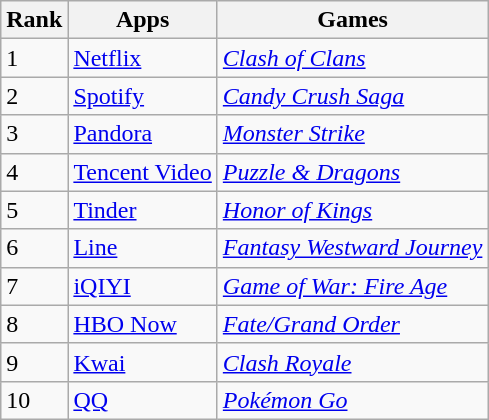<table class="wikitable">
<tr>
<th>Rank</th>
<th>Apps</th>
<th>Games</th>
</tr>
<tr>
<td>1</td>
<td><a href='#'>Netflix</a></td>
<td><em><a href='#'>Clash of Clans</a></em></td>
</tr>
<tr>
<td>2</td>
<td><a href='#'>Spotify</a></td>
<td><em><a href='#'>Candy Crush Saga</a></em></td>
</tr>
<tr>
<td>3</td>
<td><a href='#'>Pandora</a></td>
<td><em><a href='#'>Monster Strike</a></em></td>
</tr>
<tr>
<td>4</td>
<td><a href='#'>Tencent Video</a></td>
<td><em><a href='#'>Puzzle & Dragons</a></em></td>
</tr>
<tr>
<td>5</td>
<td><a href='#'>Tinder</a></td>
<td><em><a href='#'>Honor of Kings</a></em></td>
</tr>
<tr>
<td>6</td>
<td><a href='#'>Line</a></td>
<td><em><a href='#'>Fantasy Westward Journey</a></em></td>
</tr>
<tr>
<td>7</td>
<td><a href='#'>iQIYI</a></td>
<td><em><a href='#'>Game of War: Fire Age</a></em></td>
</tr>
<tr>
<td>8</td>
<td><a href='#'>HBO Now</a></td>
<td><em><a href='#'>Fate/Grand Order</a></em></td>
</tr>
<tr>
<td>9</td>
<td><a href='#'>Kwai</a></td>
<td><em><a href='#'>Clash Royale</a></em></td>
</tr>
<tr>
<td>10</td>
<td><a href='#'>QQ</a></td>
<td><em><a href='#'>Pokémon Go</a></em></td>
</tr>
</table>
